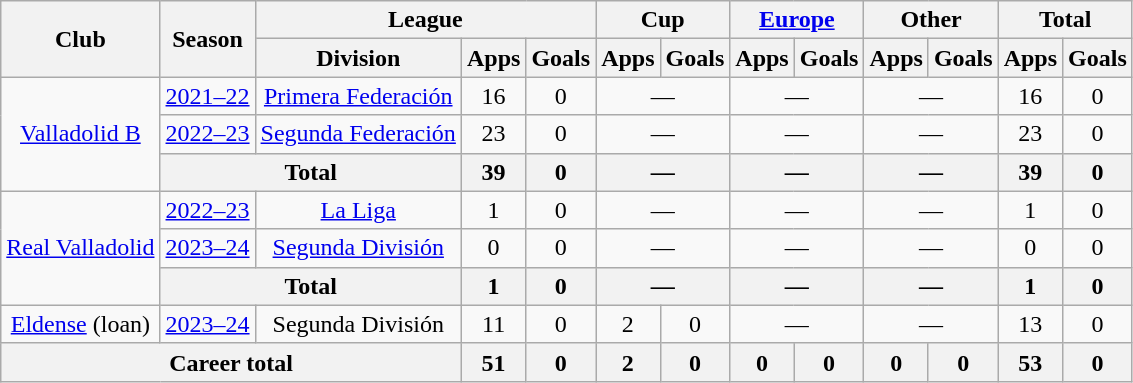<table class="wikitable" style="text-align:center">
<tr>
<th rowspan="2">Club</th>
<th rowspan="2">Season</th>
<th colspan="3">League</th>
<th colspan="2">Cup</th>
<th colspan="2"><a href='#'>Europe</a></th>
<th colspan="2">Other</th>
<th colspan="2">Total</th>
</tr>
<tr>
<th>Division</th>
<th>Apps</th>
<th>Goals</th>
<th>Apps</th>
<th>Goals</th>
<th>Apps</th>
<th>Goals</th>
<th>Apps</th>
<th>Goals</th>
<th>Apps</th>
<th>Goals</th>
</tr>
<tr>
<td rowspan="3"><a href='#'>Valladolid B</a></td>
<td><a href='#'>2021–22</a></td>
<td><a href='#'>Primera Federación</a></td>
<td>16</td>
<td>0</td>
<td colspan="2">—</td>
<td colspan="2">—</td>
<td colspan="2">—</td>
<td>16</td>
<td>0</td>
</tr>
<tr>
<td><a href='#'>2022–23</a></td>
<td><a href='#'>Segunda Federación</a></td>
<td>23</td>
<td>0</td>
<td colspan="2">—</td>
<td colspan="2">—</td>
<td colspan="2">—</td>
<td>23</td>
<td>0</td>
</tr>
<tr>
<th colspan="2">Total</th>
<th>39</th>
<th>0</th>
<th colspan="2">—</th>
<th colspan="2">—</th>
<th colspan="2">—</th>
<th>39</th>
<th>0</th>
</tr>
<tr>
<td rowspan="3"><a href='#'>Real Valladolid</a></td>
<td><a href='#'>2022–23</a></td>
<td><a href='#'>La Liga</a></td>
<td>1</td>
<td>0</td>
<td colspan="2">—</td>
<td colspan="2">—</td>
<td colspan="2">—</td>
<td>1</td>
<td>0</td>
</tr>
<tr>
<td><a href='#'>2023–24</a></td>
<td><a href='#'>Segunda División</a></td>
<td>0</td>
<td>0</td>
<td colspan="2">—</td>
<td colspan="2">—</td>
<td colspan="2">—</td>
<td>0</td>
<td>0</td>
</tr>
<tr>
<th colspan="2">Total</th>
<th>1</th>
<th>0</th>
<th colspan="2">—</th>
<th colspan="2">—</th>
<th colspan="2">—</th>
<th>1</th>
<th>0</th>
</tr>
<tr>
<td><a href='#'>Eldense</a> (loan)</td>
<td><a href='#'>2023–24</a></td>
<td>Segunda División</td>
<td>11</td>
<td>0</td>
<td>2</td>
<td>0</td>
<td colspan="2">—</td>
<td colspan="2">—</td>
<td>13</td>
<td>0</td>
</tr>
<tr>
<th colspan="3">Career total</th>
<th>51</th>
<th>0</th>
<th>2</th>
<th>0</th>
<th>0</th>
<th>0</th>
<th>0</th>
<th>0</th>
<th>53</th>
<th>0</th>
</tr>
</table>
